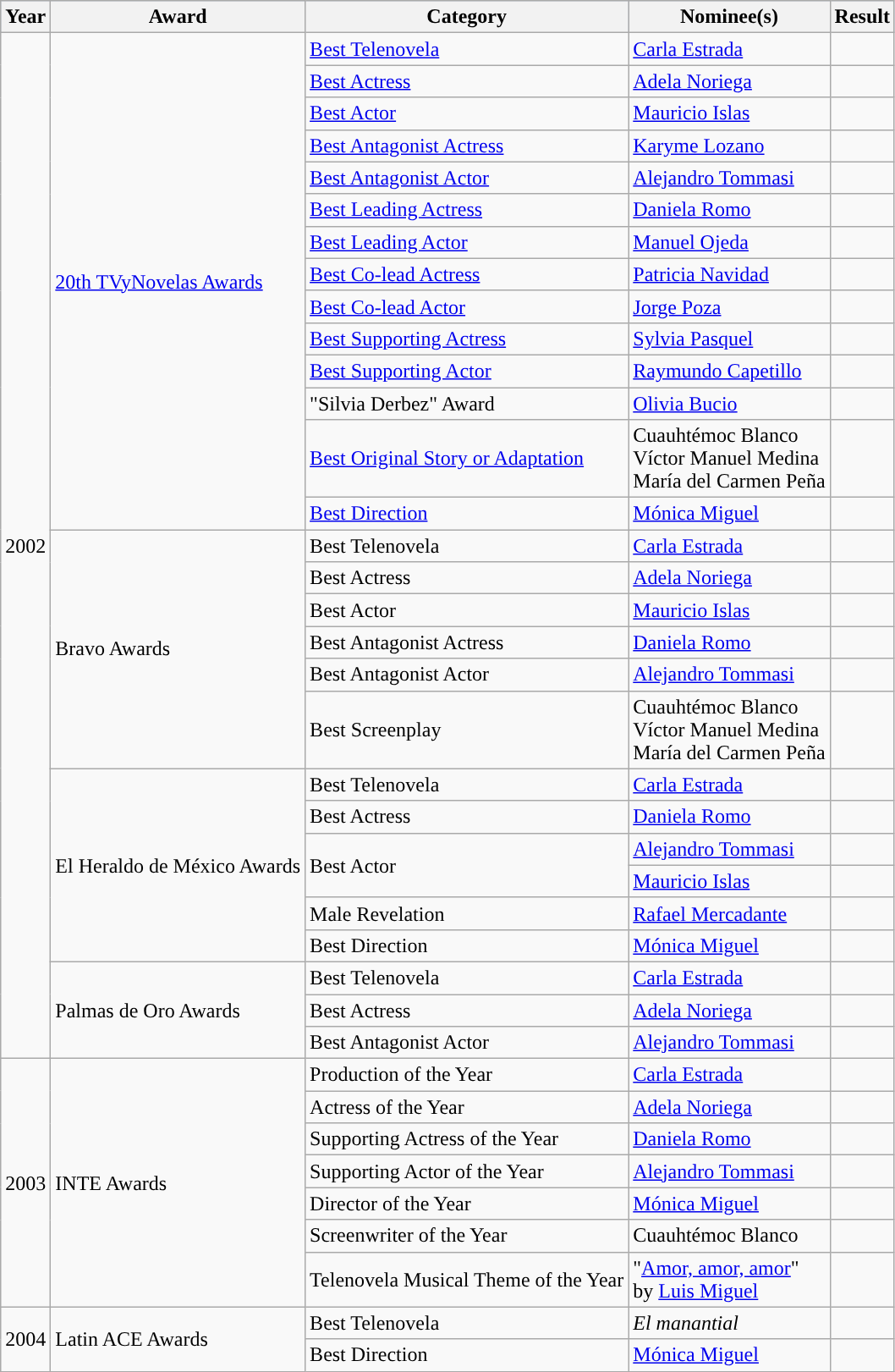<table class="wikitable">
<tr style="background:#b0c4de;">
<th>Year</th>
<th>Award</th>
<th>Category</th>
<th>Nominee(s)</th>
<th>Result</th>
</tr>
<tr>
<td rowspan=29>2002</td>
<td rowspan=14><a href='#'>20th TVyNovelas Awards</a></td>
<td><a href='#'>Best Telenovela</a></td>
<td><a href='#'>Carla Estrada</a></td>
<td></td>
</tr>
<tr>
<td><a href='#'>Best Actress</a></td>
<td><a href='#'>Adela Noriega</a></td>
<td></td>
</tr>
<tr>
<td><a href='#'>Best Actor</a></td>
<td><a href='#'>Mauricio Islas</a></td>
<td></td>
</tr>
<tr>
<td><a href='#'>Best Antagonist Actress</a></td>
<td><a href='#'>Karyme Lozano</a></td>
<td></td>
</tr>
<tr>
<td><a href='#'>Best Antagonist Actor</a></td>
<td><a href='#'>Alejandro Tommasi</a></td>
<td></td>
</tr>
<tr>
<td><a href='#'>Best Leading Actress</a></td>
<td><a href='#'>Daniela Romo</a></td>
<td></td>
</tr>
<tr>
<td><a href='#'>Best Leading Actor</a></td>
<td><a href='#'>Manuel Ojeda</a></td>
<td></td>
</tr>
<tr>
<td><a href='#'>Best Co-lead Actress</a></td>
<td><a href='#'>Patricia Navidad</a></td>
<td></td>
</tr>
<tr>
<td><a href='#'>Best Co-lead Actor</a></td>
<td><a href='#'>Jorge Poza</a></td>
<td></td>
</tr>
<tr>
<td><a href='#'>Best Supporting Actress</a></td>
<td><a href='#'>Sylvia Pasquel</a></td>
<td></td>
</tr>
<tr>
<td><a href='#'>Best Supporting Actor</a></td>
<td><a href='#'>Raymundo Capetillo</a></td>
<td></td>
</tr>
<tr>
<td>"Silvia Derbez" Award</td>
<td><a href='#'>Olivia Bucio</a></td>
<td></td>
</tr>
<tr>
<td><a href='#'>Best Original Story or Adaptation</a></td>
<td>Cuauhtémoc Blanco <br> Víctor Manuel Medina <br> María del Carmen Peña</td>
<td></td>
</tr>
<tr>
<td><a href='#'>Best Direction</a></td>
<td><a href='#'>Mónica Miguel</a></td>
<td></td>
</tr>
<tr>
<td rowspan=6>Bravo Awards</td>
<td>Best Telenovela</td>
<td><a href='#'>Carla Estrada</a></td>
<td></td>
</tr>
<tr>
<td>Best Actress</td>
<td><a href='#'>Adela Noriega</a></td>
<td></td>
</tr>
<tr>
<td>Best Actor</td>
<td><a href='#'>Mauricio Islas</a></td>
<td></td>
</tr>
<tr>
<td>Best Antagonist Actress</td>
<td><a href='#'>Daniela Romo</a></td>
<td></td>
</tr>
<tr>
<td>Best Antagonist Actor</td>
<td><a href='#'>Alejandro Tommasi</a></td>
<td></td>
</tr>
<tr>
<td>Best Screenplay</td>
<td>Cuauhtémoc Blanco <br> Víctor Manuel Medina <br> María del Carmen Peña</td>
<td></td>
</tr>
<tr>
<td rowspan=6>El Heraldo de México Awards</td>
<td>Best Telenovela</td>
<td><a href='#'>Carla Estrada</a></td>
<td></td>
</tr>
<tr>
<td>Best Actress</td>
<td><a href='#'>Daniela Romo</a></td>
<td></td>
</tr>
<tr>
<td rowspan=2>Best Actor</td>
<td><a href='#'>Alejandro Tommasi</a></td>
<td></td>
</tr>
<tr>
<td><a href='#'>Mauricio Islas</a></td>
<td></td>
</tr>
<tr>
<td>Male Revelation</td>
<td><a href='#'>Rafael Mercadante</a></td>
<td></td>
</tr>
<tr>
<td>Best Direction</td>
<td><a href='#'>Mónica Miguel</a></td>
<td></td>
</tr>
<tr>
<td rowspan=3>Palmas de Oro Awards</td>
<td>Best Telenovela</td>
<td><a href='#'>Carla Estrada</a></td>
<td></td>
</tr>
<tr>
<td>Best Actress</td>
<td><a href='#'>Adela Noriega</a></td>
<td></td>
</tr>
<tr>
<td>Best Antagonist Actor</td>
<td><a href='#'>Alejandro Tommasi</a></td>
<td></td>
</tr>
<tr>
<td rowspan=7>2003</td>
<td rowspan=7>INTE Awards</td>
<td>Production of the Year</td>
<td><a href='#'>Carla Estrada</a></td>
<td></td>
</tr>
<tr>
<td>Actress of the Year</td>
<td><a href='#'>Adela Noriega</a></td>
<td></td>
</tr>
<tr>
<td>Supporting Actress of the Year</td>
<td><a href='#'>Daniela Romo</a></td>
<td></td>
</tr>
<tr>
<td>Supporting Actor of the Year</td>
<td><a href='#'>Alejandro Tommasi</a></td>
<td></td>
</tr>
<tr>
<td>Director of the Year</td>
<td><a href='#'>Mónica Miguel</a></td>
<td></td>
</tr>
<tr>
<td>Screenwriter of the Year</td>
<td>Cuauhtémoc Blanco</td>
<td></td>
</tr>
<tr>
<td>Telenovela Musical Theme of the Year</td>
<td>"<a href='#'>Amor, amor, amor</a>" <br> by <a href='#'>Luis Miguel</a></td>
<td></td>
</tr>
<tr>
<td rowspan=2>2004</td>
<td rowspan=2>Latin ACE Awards</td>
<td>Best Telenovela</td>
<td><em>El manantial</em></td>
<td></td>
</tr>
<tr>
<td>Best Direction</td>
<td><a href='#'>Mónica Miguel</a></td>
<td></td>
</tr>
</table>
